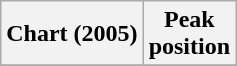<table class="wikitable plainrowheaders" style="text-align:center;">
<tr>
<th scope="col">Chart (2005)</th>
<th scope="col">Peak<br>position</th>
</tr>
<tr>
</tr>
</table>
